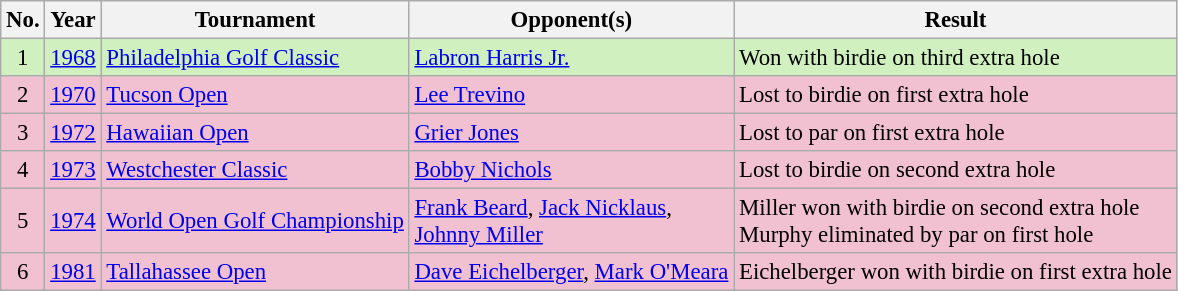<table class="wikitable" style="font-size:95%;">
<tr>
<th>No.</th>
<th>Year</th>
<th>Tournament</th>
<th>Opponent(s)</th>
<th>Result</th>
</tr>
<tr style="background:#D0F0C0;">
<td align=center>1</td>
<td><a href='#'>1968</a></td>
<td><a href='#'>Philadelphia Golf Classic</a></td>
<td> <a href='#'>Labron Harris Jr.</a></td>
<td>Won with birdie on third extra hole</td>
</tr>
<tr style="background:#F2C1D1;">
<td align=center>2</td>
<td><a href='#'>1970</a></td>
<td><a href='#'>Tucson Open</a></td>
<td> <a href='#'>Lee Trevino</a></td>
<td>Lost to birdie on first extra hole</td>
</tr>
<tr style="background:#F2C1D1;">
<td align=center>3</td>
<td><a href='#'>1972</a></td>
<td><a href='#'>Hawaiian Open</a></td>
<td> <a href='#'>Grier Jones</a></td>
<td>Lost to par on first extra hole</td>
</tr>
<tr style="background:#F2C1D1;">
<td align=center>4</td>
<td><a href='#'>1973</a></td>
<td><a href='#'>Westchester Classic</a></td>
<td> <a href='#'>Bobby Nichols</a></td>
<td>Lost to birdie on second extra hole</td>
</tr>
<tr style="background:#F2C1D1;">
<td align=center>5</td>
<td><a href='#'>1974</a></td>
<td><a href='#'>World Open Golf Championship</a></td>
<td> <a href='#'>Frank Beard</a>,  <a href='#'>Jack Nicklaus</a>,<br> <a href='#'>Johnny Miller</a></td>
<td>Miller won with birdie on second extra hole<br>Murphy eliminated by par on first hole</td>
</tr>
<tr style="background:#F2C1D1;">
<td align=center>6</td>
<td><a href='#'>1981</a></td>
<td><a href='#'>Tallahassee Open</a></td>
<td> <a href='#'>Dave Eichelberger</a>,  <a href='#'>Mark O'Meara</a></td>
<td>Eichelberger won with birdie on first extra hole</td>
</tr>
</table>
